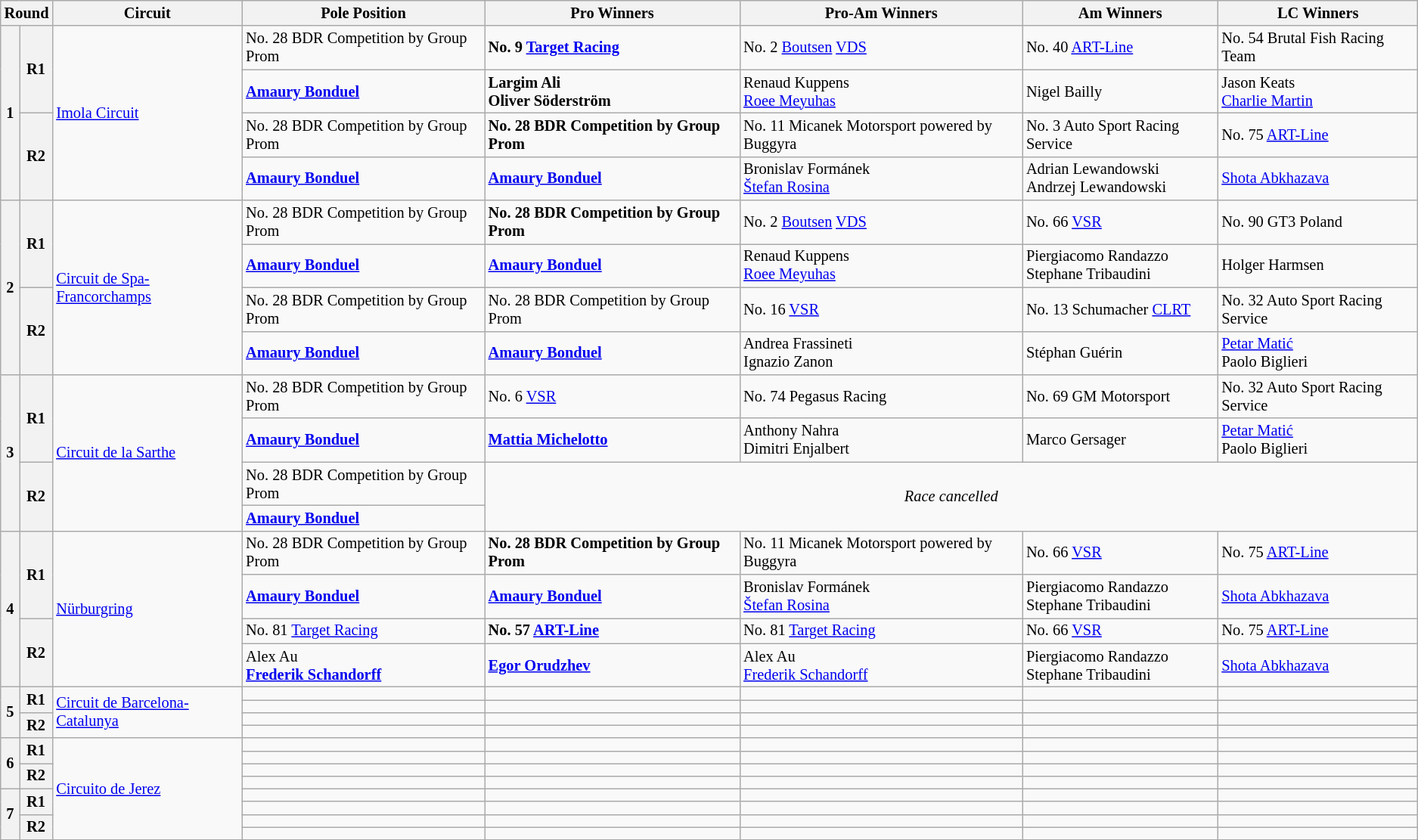<table class="wikitable" style="font-size:85%;">
<tr>
<th colspan="2">Round</th>
<th>Circuit</th>
<th>Pole Position</th>
<th>Pro Winners</th>
<th>Pro-Am Winners</th>
<th>Am Winners</th>
<th>LC Winners</th>
</tr>
<tr>
<th rowspan="4">1</th>
<th rowspan="2">R1</th>
<td rowspan="4"> <a href='#'>Imola Circuit</a></td>
<td> No. 28 BDR Competition by Group Prom</td>
<td><strong> No. 9 <a href='#'>Target Racing</a></strong></td>
<td> No. 2 <a href='#'>Boutsen</a> <a href='#'>VDS</a></td>
<td> No. 40 <a href='#'>ART-Line</a></td>
<td> No. 54 Brutal Fish Racing Team</td>
</tr>
<tr>
<td><strong> <a href='#'>Amaury Bonduel</a></strong></td>
<td><strong> Largim Ali<br> Oliver Söderström</strong></td>
<td> Renaud Kuppens<br> <a href='#'>Roee Meyuhas</a></td>
<td> Nigel Bailly</td>
<td> Jason Keats<br> <a href='#'>Charlie Martin</a></td>
</tr>
<tr>
<th rowspan="2">R2</th>
<td> No. 28 BDR Competition by Group Prom</td>
<td><strong> No. 28 BDR Competition by Group Prom</strong></td>
<td> No. 11 Micanek Motorsport powered by Buggyra</td>
<td> No. 3 Auto Sport Racing Service</td>
<td> No. 75 <a href='#'>ART-Line</a></td>
</tr>
<tr>
<td><strong> <a href='#'>Amaury Bonduel</a></strong></td>
<td><strong> <a href='#'>Amaury Bonduel</a></strong></td>
<td> Bronislav Formánek<br> <a href='#'>Štefan Rosina</a></td>
<td> Adrian Lewandowski<br> Andrzej Lewandowski</td>
<td> <a href='#'>Shota Abkhazava</a></td>
</tr>
<tr>
<th rowspan="4">2</th>
<th rowspan="2">R1</th>
<td rowspan="4"> <a href='#'>Circuit de Spa-Francorchamps</a></td>
<td> No. 28 BDR Competition by Group Prom</td>
<td><strong> No. 28 BDR Competition by Group Prom</strong></td>
<td> No. 2 <a href='#'>Boutsen</a> <a href='#'>VDS</a></td>
<td> No. 66 <a href='#'>VSR</a></td>
<td> No. 90 GT3 Poland</td>
</tr>
<tr>
<td><strong> <a href='#'>Amaury Bonduel</a></strong></td>
<td><strong> <a href='#'>Amaury Bonduel</a></strong></td>
<td> Renaud Kuppens<br> <a href='#'>Roee Meyuhas</a></td>
<td> Piergiacomo Randazzo<br> Stephane Tribaudini</td>
<td> Holger Harmsen</td>
</tr>
<tr>
<th rowspan="2">R2</th>
<td> No. 28 BDR Competition by Group Prom</td>
<td> No. 28 BDR Competition by Group Prom</td>
<td> No. 16 <a href='#'>VSR</a></td>
<td> No. 13 Schumacher <a href='#'>CLRT</a></td>
<td> No. 32 Auto Sport Racing Service</td>
</tr>
<tr>
<td><strong> <a href='#'>Amaury Bonduel</a></strong></td>
<td><strong> <a href='#'>Amaury Bonduel</a></strong></td>
<td> Andrea Frassineti<br> Ignazio Zanon</td>
<td> Stéphan Guérin</td>
<td> <a href='#'>Petar Matić</a><br> Paolo Biglieri</td>
</tr>
<tr>
<th rowspan="4">3</th>
<th rowspan="2">R1</th>
<td rowspan="4"> <a href='#'>Circuit de la Sarthe</a></td>
<td> No. 28 BDR Competition by Group Prom</td>
<td> No. 6 <a href='#'>VSR</a></td>
<td> No. 74 Pegasus Racing</td>
<td> No. 69 GM Motorsport</td>
<td> No. 32 Auto Sport Racing Service</td>
</tr>
<tr>
<td><strong> <a href='#'>Amaury Bonduel</a></strong></td>
<td><strong> <a href='#'>Mattia Michelotto</a></strong></td>
<td> Anthony Nahra<br> Dimitri Enjalbert</td>
<td> Marco Gersager</td>
<td> <a href='#'>Petar Matić</a><br> Paolo Biglieri</td>
</tr>
<tr>
<th rowspan="2">R2</th>
<td> No. 28 BDR Competition by Group Prom</td>
<td align="center" colspan="4" rowspan="2"><em>Race cancelled</em></td>
</tr>
<tr>
<td><strong> <a href='#'>Amaury Bonduel</a></strong></td>
</tr>
<tr>
<th rowspan="4">4</th>
<th rowspan="2">R1</th>
<td rowspan="4"> <a href='#'>Nürburgring</a></td>
<td> No. 28 BDR Competition by Group Prom</td>
<td> <strong>No. 28 BDR Competition by Group Prom</strong></td>
<td> No. 11 Micanek Motorsport powered by Buggyra</td>
<td> No. 66 <a href='#'>VSR</a></td>
<td> No. 75 <a href='#'>ART-Line</a></td>
</tr>
<tr>
<td><strong> <a href='#'>Amaury Bonduel</a></strong></td>
<td><strong> <a href='#'>Amaury Bonduel</a></strong></td>
<td> Bronislav Formánek<br> <a href='#'>Štefan Rosina</a></td>
<td> Piergiacomo Randazzo<br> Stephane Tribaudini</td>
<td> <a href='#'>Shota Abkhazava</a></td>
</tr>
<tr>
<th rowspan="2">R2</th>
<td> No. 81 <a href='#'>Target Racing</a></td>
<td> <strong>No. 57 <a href='#'>ART-Line</a></strong></td>
<td> No. 81 <a href='#'>Target Racing</a></td>
<td> No. 66 <a href='#'>VSR</a></td>
<td> No. 75 <a href='#'>ART-Line</a></td>
</tr>
<tr>
<td><strong></strong> Alex Au<strong><br> <a href='#'>Frederik Schandorff</a></strong></td>
<td><strong> <a href='#'>Egor Orudzhev</a></strong></td>
<td><strong></strong> Alex Au<strong><br></strong> <a href='#'>Frederik Schandorff</a></td>
<td> Piergiacomo Randazzo<br> Stephane Tribaudini</td>
<td> <a href='#'>Shota Abkhazava</a></td>
</tr>
<tr>
<th rowspan="4">5</th>
<th rowspan="2">R1</th>
<td rowspan="4"> <a href='#'>Circuit de Barcelona-Catalunya</a></td>
<td></td>
<td></td>
<td></td>
<td></td>
<td></td>
</tr>
<tr>
<td></td>
<td></td>
<td></td>
<td></td>
<td></td>
</tr>
<tr>
<th rowspan="2">R2</th>
<td></td>
<td></td>
<td></td>
<td></td>
<td></td>
</tr>
<tr>
<td></td>
<td></td>
<td></td>
<td></td>
<td></td>
</tr>
<tr>
<th rowspan="4">6</th>
<th rowspan="2">R1</th>
<td rowspan="8"> <a href='#'>Circuito de Jerez</a></td>
<td></td>
<td></td>
<td></td>
<td></td>
<td></td>
</tr>
<tr>
<td></td>
<td></td>
<td></td>
<td></td>
<td></td>
</tr>
<tr>
<th rowspan="2">R2</th>
<td></td>
<td></td>
<td></td>
<td></td>
<td></td>
</tr>
<tr>
<td></td>
<td></td>
<td></td>
<td></td>
<td></td>
</tr>
<tr>
<th rowspan="4">7</th>
<th rowspan="2">R1</th>
<td></td>
<td></td>
<td></td>
<td></td>
<td></td>
</tr>
<tr>
<td></td>
<td></td>
<td></td>
<td></td>
<td></td>
</tr>
<tr>
<th rowspan="2">R2</th>
<td></td>
<td></td>
<td></td>
<td></td>
<td></td>
</tr>
<tr>
<td></td>
<td></td>
<td></td>
<td></td>
<td></td>
</tr>
</table>
